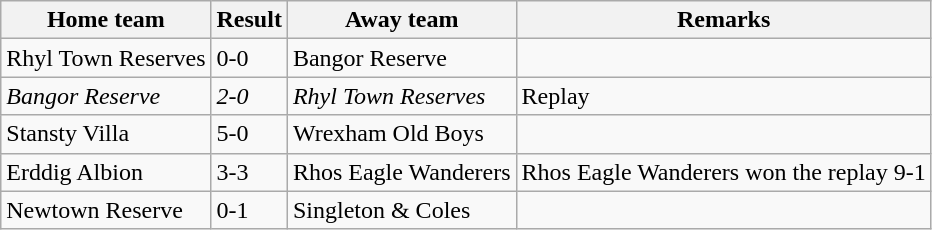<table class="wikitable">
<tr>
<th>Home team</th>
<th>Result</th>
<th>Away team</th>
<th>Remarks</th>
</tr>
<tr>
<td>Rhyl Town Reserves</td>
<td>0-0</td>
<td>Bangor Reserve</td>
<td></td>
</tr>
<tr>
<td><em>Bangor Reserve</em></td>
<td><em>2-0</em></td>
<td><em>Rhyl Town Reserves</em></td>
<td>Replay</td>
</tr>
<tr>
<td>Stansty Villa</td>
<td>5-0</td>
<td>Wrexham Old Boys</td>
<td></td>
</tr>
<tr>
<td>Erddig Albion</td>
<td>3-3</td>
<td>Rhos Eagle Wanderers</td>
<td>Rhos Eagle Wanderers won the replay 9-1</td>
</tr>
<tr>
<td>Newtown Reserve</td>
<td>0-1</td>
<td>Singleton & Coles</td>
<td></td>
</tr>
</table>
